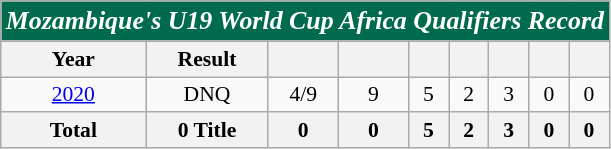<table class="wikitable" style="font-size:90%; text-align:center">
<tr>
<th style="color:white; background:#006A4E;" colspan=9><strong><em><big>Mozambique's U19 World Cup Africa Qualifiers Record</big></em></strong></th>
</tr>
<tr>
<th width="90">Year</th>
<th>Result</th>
<th width="40"></th>
<th width="40"></th>
<th width="20"></th>
<th width="20"></th>
<th width="20"></th>
<th width="20"></th>
<th width="20"></th>
</tr>
<tr>
<td> <a href='#'>2020</a></td>
<td>DNQ</td>
<td>4/9</td>
<td>9</td>
<td>5</td>
<td>2</td>
<td>3</td>
<td>0</td>
<td>0</td>
</tr>
<tr>
<th>Total</th>
<th>0 Title</th>
<th>0</th>
<th>0</th>
<th>5</th>
<th>2</th>
<th>3</th>
<th>0</th>
<th>0</th>
</tr>
</table>
